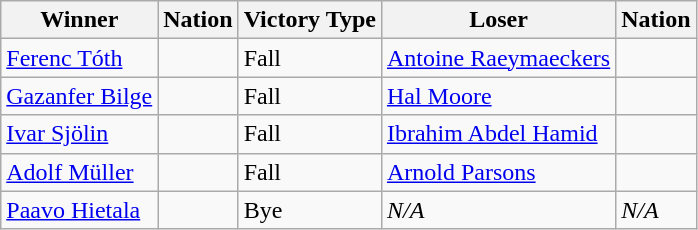<table class="wikitable sortable" style="text-align:left;">
<tr>
<th>Winner</th>
<th>Nation</th>
<th>Victory Type</th>
<th>Loser</th>
<th>Nation</th>
</tr>
<tr>
<td><a href='#'>Ferenc Tóth</a></td>
<td></td>
<td>Fall</td>
<td><a href='#'>Antoine Raeymaeckers</a></td>
<td></td>
</tr>
<tr>
<td><a href='#'>Gazanfer Bilge</a></td>
<td></td>
<td>Fall</td>
<td><a href='#'>Hal Moore</a></td>
<td></td>
</tr>
<tr>
<td><a href='#'>Ivar Sjölin</a></td>
<td></td>
<td>Fall</td>
<td><a href='#'>Ibrahim Abdel Hamid</a></td>
<td></td>
</tr>
<tr>
<td><a href='#'>Adolf Müller</a></td>
<td></td>
<td>Fall</td>
<td><a href='#'>Arnold Parsons</a></td>
<td></td>
</tr>
<tr>
<td><a href='#'>Paavo Hietala</a></td>
<td></td>
<td>Bye</td>
<td><em>N/A</em></td>
<td><em>N/A</em></td>
</tr>
</table>
